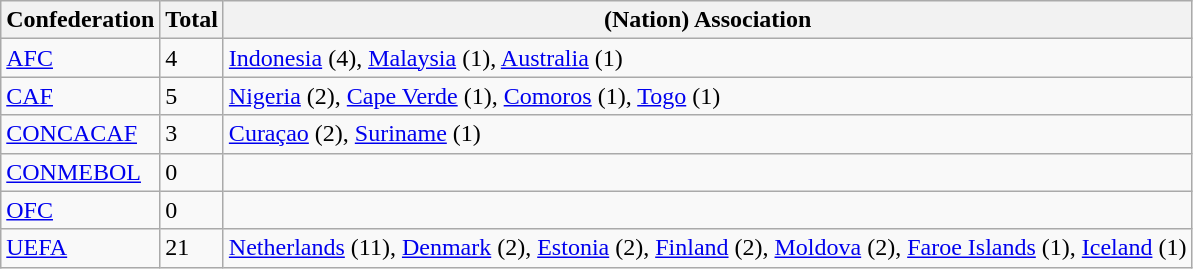<table class="wikitable sortable" style="text-align:left">
<tr>
<th scope="row">Confederation</th>
<th scope="col">Total</th>
<th scope="col" class="unsortable">(Nation) Association</th>
</tr>
<tr>
<td><a href='#'>AFC</a></td>
<td>4</td>
<td> <a href='#'>Indonesia</a> (4),  <a href='#'>Malaysia</a> (1),  <a href='#'>Australia</a> (1)</td>
</tr>
<tr>
<td><a href='#'>CAF</a></td>
<td>5</td>
<td> <a href='#'>Nigeria</a> (2),  <a href='#'>Cape Verde</a> (1),  <a href='#'>Comoros</a> (1),  <a href='#'>Togo</a> (1)</td>
</tr>
<tr>
<td><a href='#'>CONCACAF</a></td>
<td>3</td>
<td> <a href='#'>Curaçao</a> (2),  <a href='#'>Suriname</a> (1)</td>
</tr>
<tr>
<td><a href='#'>CONMEBOL</a></td>
<td>0</td>
<td> </td>
</tr>
<tr>
<td><a href='#'>OFC</a></td>
<td>0</td>
<td> </td>
</tr>
<tr>
<td><a href='#'>UEFA</a></td>
<td>21</td>
<td> <a href='#'>Netherlands</a> (11),  <a href='#'>Denmark</a> (2),  <a href='#'>Estonia</a> (2),  <a href='#'>Finland</a> (2),  <a href='#'>Moldova</a> (2),  <a href='#'>Faroe Islands</a> (1),  <a href='#'>Iceland</a> (1)</td>
</tr>
</table>
